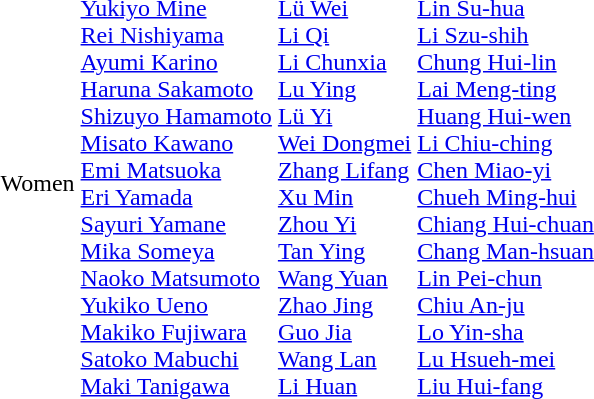<table>
<tr>
<td>Women<br></td>
<td><br><a href='#'>Yukiyo Mine</a><br><a href='#'>Rei Nishiyama</a><br><a href='#'>Ayumi Karino</a><br><a href='#'>Haruna Sakamoto</a><br><a href='#'>Shizuyo Hamamoto</a><br><a href='#'>Misato Kawano</a><br><a href='#'>Emi Matsuoka</a><br><a href='#'>Eri Yamada</a><br><a href='#'>Sayuri Yamane</a><br><a href='#'>Mika Someya</a><br><a href='#'>Naoko Matsumoto</a><br><a href='#'>Yukiko Ueno</a><br><a href='#'>Makiko Fujiwara</a><br><a href='#'>Satoko Mabuchi</a><br><a href='#'>Maki Tanigawa</a></td>
<td><br><a href='#'>Lü Wei</a><br><a href='#'>Li Qi</a><br><a href='#'>Li Chunxia</a><br><a href='#'>Lu Ying</a><br><a href='#'>Lü Yi</a><br><a href='#'>Wei Dongmei</a><br><a href='#'>Zhang Lifang</a><br><a href='#'>Xu Min</a><br><a href='#'>Zhou Yi</a><br><a href='#'>Tan Ying</a><br><a href='#'>Wang Yuan</a><br><a href='#'>Zhao Jing</a><br><a href='#'>Guo Jia</a><br><a href='#'>Wang Lan</a><br><a href='#'>Li Huan</a></td>
<td><br><a href='#'>Lin Su-hua</a><br><a href='#'>Li Szu-shih</a><br><a href='#'>Chung Hui-lin</a><br><a href='#'>Lai Meng-ting</a><br><a href='#'>Huang Hui-wen</a><br><a href='#'>Li Chiu-ching</a><br><a href='#'>Chen Miao-yi</a><br><a href='#'>Chueh Ming-hui</a><br><a href='#'>Chiang Hui-chuan</a><br><a href='#'>Chang Man-hsuan</a><br><a href='#'>Lin Pei-chun</a><br><a href='#'>Chiu An-ju</a><br><a href='#'>Lo Yin-sha</a><br><a href='#'>Lu Hsueh-mei</a><br><a href='#'>Liu Hui-fang</a></td>
</tr>
</table>
